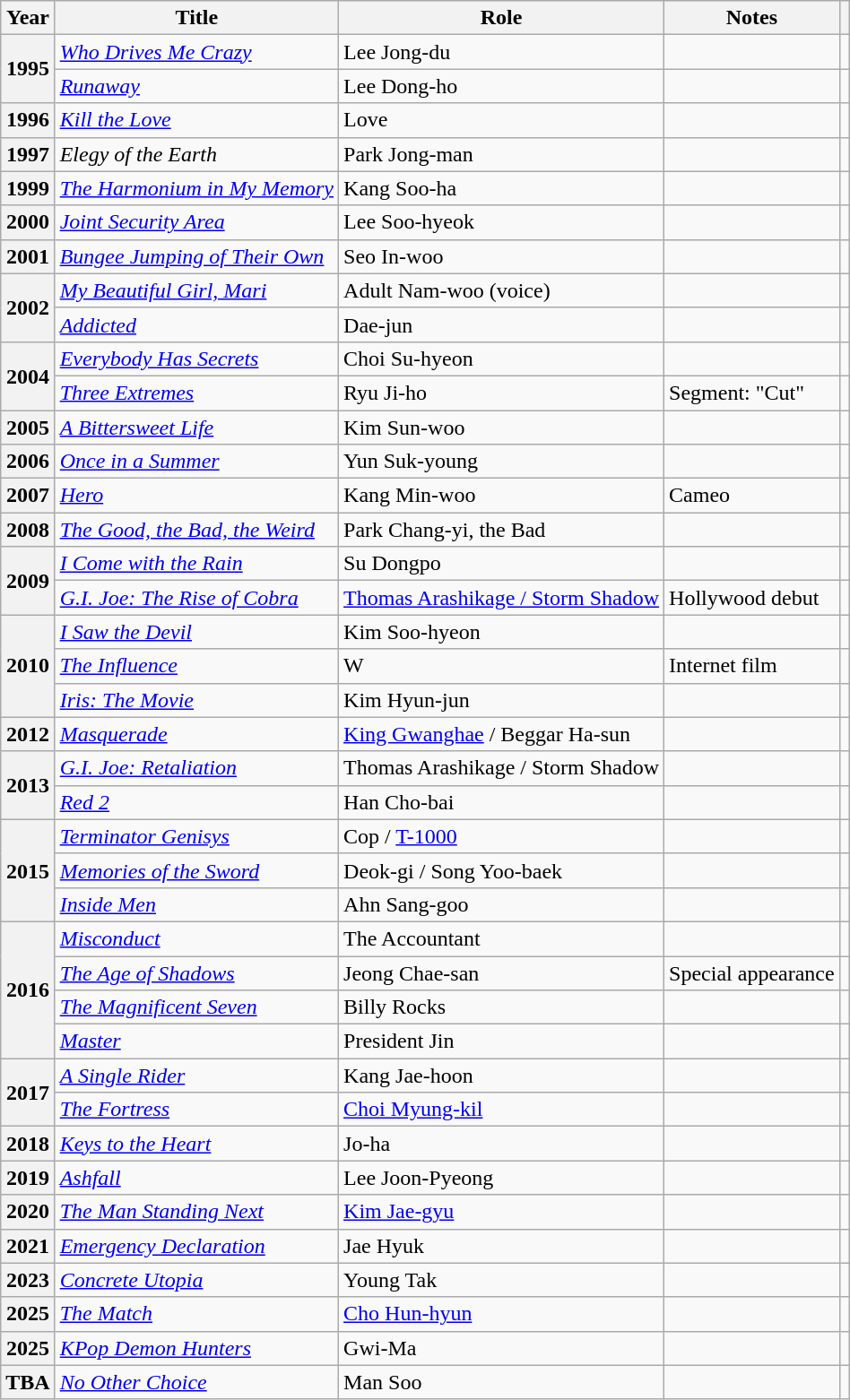<table class="wikitable sortable plainrowheaders" style="text-align:left;">
<tr>
<th>Year</th>
<th>Title</th>
<th>Role</th>
<th class="unsortable">Notes</th>
<th class="unsortable"></th>
</tr>
<tr>
<th scope="row" rowspan=2>1995</th>
<td><em><a href='#'>Who Drives Me Crazy</a></em></td>
<td>Lee Jong-du</td>
<td></td>
<td></td>
</tr>
<tr>
<td><em><a href='#'>Runaway</a></em></td>
<td>Lee Dong-ho</td>
<td></td>
<td></td>
</tr>
<tr>
<th scope="row">1996</th>
<td><em><a href='#'>Kill the Love</a></em></td>
<td>Love</td>
<td></td>
<td></td>
</tr>
<tr>
<th scope="row">1997</th>
<td><em>Elegy of the Earth</em></td>
<td>Park Jong-man</td>
<td></td>
<td></td>
</tr>
<tr>
<th scope="row">1999</th>
<td><em><a href='#'>The Harmonium in My Memory</a></em></td>
<td>Kang Soo-ha</td>
<td></td>
<td style="text-align:center;"></td>
</tr>
<tr>
<th scope="row">2000</th>
<td><em><a href='#'>Joint Security Area</a></em></td>
<td>Lee Soo-hyeok</td>
<td></td>
<td style="text-align:center;"></td>
</tr>
<tr>
<th scope="row">2001</th>
<td><em><a href='#'>Bungee Jumping of Their Own</a></em></td>
<td>Seo In-woo</td>
<td></td>
<td style="text-align:center;"></td>
</tr>
<tr>
<th scope="row" rowspan=2>2002</th>
<td><em><a href='#'>My Beautiful Girl, Mari</a></em></td>
<td>Adult Nam-woo (voice)</td>
<td></td>
<td style="text-align:center;"></td>
</tr>
<tr>
<td><em><a href='#'>Addicted</a></em></td>
<td>Dae-jun</td>
<td></td>
<td style="text-align:center;"></td>
</tr>
<tr>
<th scope="row" rowspan=2>2004</th>
<td><em><a href='#'>Everybody Has Secrets</a></em></td>
<td>Choi Su-hyeon</td>
<td></td>
<td style="text-align:center;"></td>
</tr>
<tr>
<td><em><a href='#'>Three Extremes</a></em></td>
<td>Ryu Ji-ho</td>
<td>Segment: "Cut"</td>
<td style="text-align:center;"></td>
</tr>
<tr>
<th scope="row">2005</th>
<td><em><a href='#'>A Bittersweet Life</a></em></td>
<td>Kim Sun-woo</td>
<td></td>
<td></td>
</tr>
<tr>
<th scope="row">2006</th>
<td><em><a href='#'>Once in a Summer</a></em></td>
<td>Yun Suk-young</td>
<td></td>
<td style="text-align:center;"></td>
</tr>
<tr>
<th scope="row">2007</th>
<td><em><a href='#'>Hero</a></em></td>
<td>Kang Min-woo</td>
<td>Cameo</td>
<td style="text-align:center;"></td>
</tr>
<tr>
<th scope="row">2008</th>
<td><em><a href='#'>The Good, the Bad, the Weird</a></em></td>
<td>Park Chang-yi, the Bad</td>
<td></td>
<td></td>
</tr>
<tr>
<th scope="row" rowspan=2>2009</th>
<td><em><a href='#'>I Come with the Rain</a></em></td>
<td>Su Dongpo</td>
<td></td>
<td></td>
</tr>
<tr>
<td><em><a href='#'>G.I. Joe: The Rise of Cobra</a></em></td>
<td><a href='#'>Thomas Arashikage / Storm Shadow</a></td>
<td>Hollywood debut</td>
<td></td>
</tr>
<tr>
<th scope="row" rowspan=3>2010</th>
<td><em><a href='#'>I Saw the Devil</a></em></td>
<td>Kim Soo-hyeon</td>
<td></td>
<td></td>
</tr>
<tr>
<td><em><a href='#'>The Influence</a></em></td>
<td>W</td>
<td>Internet film</td>
<td style="text-align:center;"></td>
</tr>
<tr>
<td><em><a href='#'>Iris: The Movie</a></em></td>
<td>Kim Hyun-jun</td>
<td></td>
<td style="text-align:center;"></td>
</tr>
<tr>
<th scope="row">2012</th>
<td><em><a href='#'>Masquerade</a></em></td>
<td><a href='#'>King Gwanghae</a> / Beggar Ha-sun</td>
<td></td>
<td></td>
</tr>
<tr>
<th scope="row" rowspan=2>2013</th>
<td><em><a href='#'>G.I. Joe: Retaliation</a></em></td>
<td>Thomas Arashikage / Storm Shadow</td>
<td></td>
<td></td>
</tr>
<tr>
<td><em><a href='#'>Red 2</a></em></td>
<td>Han Cho-bai</td>
<td></td>
<td></td>
</tr>
<tr>
<th scope="row" rowspan=3>2015</th>
<td><em><a href='#'>Terminator Genisys</a></em></td>
<td>Cop / <a href='#'>T-1000</a></td>
<td></td>
<td></td>
</tr>
<tr>
<td><em><a href='#'>Memories of the Sword</a></em></td>
<td>Deok-gi / Song Yoo-baek</td>
<td></td>
<td></td>
</tr>
<tr>
<td><em><a href='#'>Inside Men</a></em></td>
<td>Ahn Sang-goo</td>
<td></td>
<td></td>
</tr>
<tr>
<th scope="row" rowspan=4>2016</th>
<td><em><a href='#'>Misconduct</a></em></td>
<td>The Accountant</td>
<td></td>
<td></td>
</tr>
<tr>
<td><em><a href='#'>The Age of Shadows</a></em></td>
<td>Jeong Chae-san</td>
<td>Special appearance</td>
<td style="text-align:center;"></td>
</tr>
<tr>
<td><em><a href='#'>The Magnificent Seven</a></em></td>
<td>Billy Rocks</td>
<td></td>
<td></td>
</tr>
<tr>
<td><em><a href='#'>Master</a></em></td>
<td>President Jin</td>
<td></td>
<td></td>
</tr>
<tr>
<th scope="row" rowspan=2>2017</th>
<td><em><a href='#'>A Single Rider</a></em></td>
<td>Kang Jae-hoon</td>
<td></td>
<td></td>
</tr>
<tr>
<td><em><a href='#'>The Fortress</a></em></td>
<td><a href='#'>Choi Myung-kil</a></td>
<td></td>
<td></td>
</tr>
<tr>
<th scope="row">2018</th>
<td><em><a href='#'>Keys to the Heart</a></em></td>
<td>Jo-ha</td>
<td></td>
<td></td>
</tr>
<tr>
<th scope="row">2019</th>
<td><em><a href='#'>Ashfall</a></em></td>
<td>Lee Joon-Pyeong</td>
<td></td>
<td></td>
</tr>
<tr>
<th scope="row">2020</th>
<td><em><a href='#'>The Man Standing Next</a></em></td>
<td><a href='#'>Kim Jae-gyu</a></td>
<td></td>
<td></td>
</tr>
<tr>
<th scope="row">2021</th>
<td><em><a href='#'>Emergency Declaration</a></em></td>
<td>Jae Hyuk</td>
<td></td>
<td style="text-align:center;"></td>
</tr>
<tr>
<th scope="row">2023</th>
<td><em><a href='#'>Concrete Utopia</a></em></td>
<td>Young Tak</td>
<td></td>
<td style="text-align:center;"></td>
</tr>
<tr>
<th scope="row">2025</th>
<td><em><a href='#'>The Match</a></em></td>
<td><a href='#'>Cho Hun-hyun</a></td>
<td></td>
<td style="text-align:center;"></td>
</tr>
<tr>
<th scope="row">2025</th>
<td><em><a href='#'>KPop Demon Hunters</a></em></td>
<td>Gwi-Ma</td>
<td></td>
</tr>
<tr>
<th rowspan="2" scope="row">TBA</th>
<td><em><a href='#'>No Other Choice</a></em></td>
<td>Man Soo</td>
<td></td>
<td style="text-align:center;"><br></td>
</tr>
</table>
